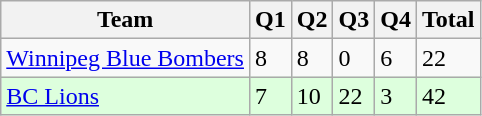<table class="wikitable">
<tr>
<th>Team</th>
<th>Q1</th>
<th>Q2</th>
<th>Q3</th>
<th>Q4</th>
<th>Total</th>
</tr>
<tr>
<td><a href='#'>Winnipeg Blue Bombers</a></td>
<td>8</td>
<td>8</td>
<td>0</td>
<td>6</td>
<td>22</td>
</tr>
<tr style="background-color:#ddffdd">
<td><a href='#'>BC Lions</a></td>
<td>7</td>
<td>10</td>
<td>22</td>
<td>3</td>
<td>42</td>
</tr>
</table>
